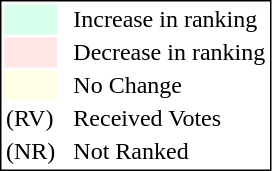<table style="border:1px solid black;">
<tr>
<td style="background:#D8FFEB; width:20px;"></td>
<td> </td>
<td>Increase in ranking</td>
</tr>
<tr>
<td style="background:#FFE6E6; width:20px;"></td>
<td> </td>
<td>Decrease in ranking</td>
</tr>
<tr>
<td style="background:#FFFFE6; width:20px;"></td>
<td> </td>
<td>No Change</td>
</tr>
<tr>
<td>(RV)</td>
<td> </td>
<td>Received Votes</td>
</tr>
<tr>
<td>(NR)</td>
<td> </td>
<td>Not Ranked</td>
</tr>
</table>
